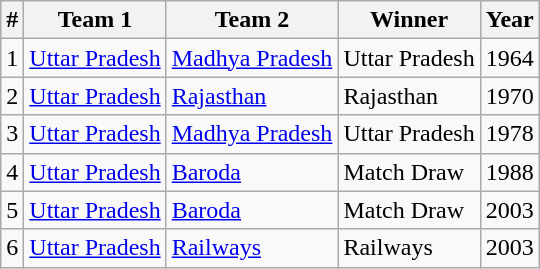<table class="wikitable">
<tr>
<th>#</th>
<th>Team 1</th>
<th>Team 2</th>
<th>Winner</th>
<th>Year</th>
</tr>
<tr>
<td>1</td>
<td><a href='#'>Uttar Pradesh</a></td>
<td><a href='#'>Madhya Pradesh</a></td>
<td>Uttar Pradesh</td>
<td>1964</td>
</tr>
<tr>
<td>2</td>
<td><a href='#'>Uttar Pradesh</a></td>
<td><a href='#'>Rajasthan</a></td>
<td>Rajasthan</td>
<td>1970</td>
</tr>
<tr>
<td>3</td>
<td><a href='#'>Uttar Pradesh</a></td>
<td><a href='#'>Madhya Pradesh</a></td>
<td>Uttar Pradesh</td>
<td>1978</td>
</tr>
<tr>
<td>4</td>
<td><a href='#'>Uttar Pradesh</a></td>
<td><a href='#'>Baroda</a></td>
<td>Match Draw</td>
<td>1988</td>
</tr>
<tr>
<td>5</td>
<td><a href='#'>Uttar Pradesh</a></td>
<td><a href='#'>Baroda</a></td>
<td>Match Draw</td>
<td>2003</td>
</tr>
<tr>
<td>6</td>
<td><a href='#'>Uttar Pradesh</a></td>
<td><a href='#'>Railways</a></td>
<td>Railways</td>
<td>2003</td>
</tr>
</table>
